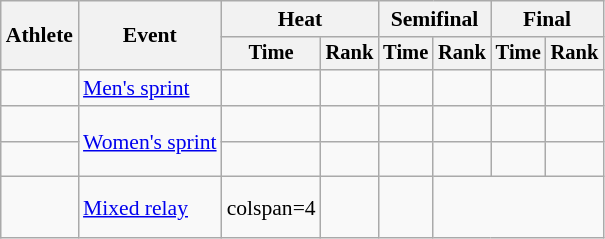<table class="wikitable" style="font-size: 90%; text-align:center">
<tr>
<th rowspan=2>Athlete</th>
<th rowspan=2>Event</th>
<th colspan=2>Heat</th>
<th colspan=2>Semifinal</th>
<th colspan=2>Final</th>
</tr>
<tr style="font-size:95%">
<th>Time</th>
<th>Rank</th>
<th>Time</th>
<th>Rank</th>
<th>Time</th>
<th>Rank</th>
</tr>
<tr>
<td align=left></td>
<td align=left><a href='#'>Men's sprint</a></td>
<td></td>
<td></td>
<td></td>
<td></td>
<td></td>
<td></td>
</tr>
<tr>
<td align=left> </td>
<td rowspan=2 align=left><a href='#'>Women's sprint</a></td>
<td></td>
<td></td>
<td></td>
<td></td>
<td></td>
<td></td>
</tr>
<tr>
<td align=left> </td>
<td></td>
<td></td>
<td></td>
<td></td>
<td></td>
<td></td>
</tr>
<tr>
<td align=left> <br> </td>
<td align=left><a href='#'>Mixed relay</a></td>
<td>colspan=4 </td>
<td></td>
<td></td>
</tr>
</table>
